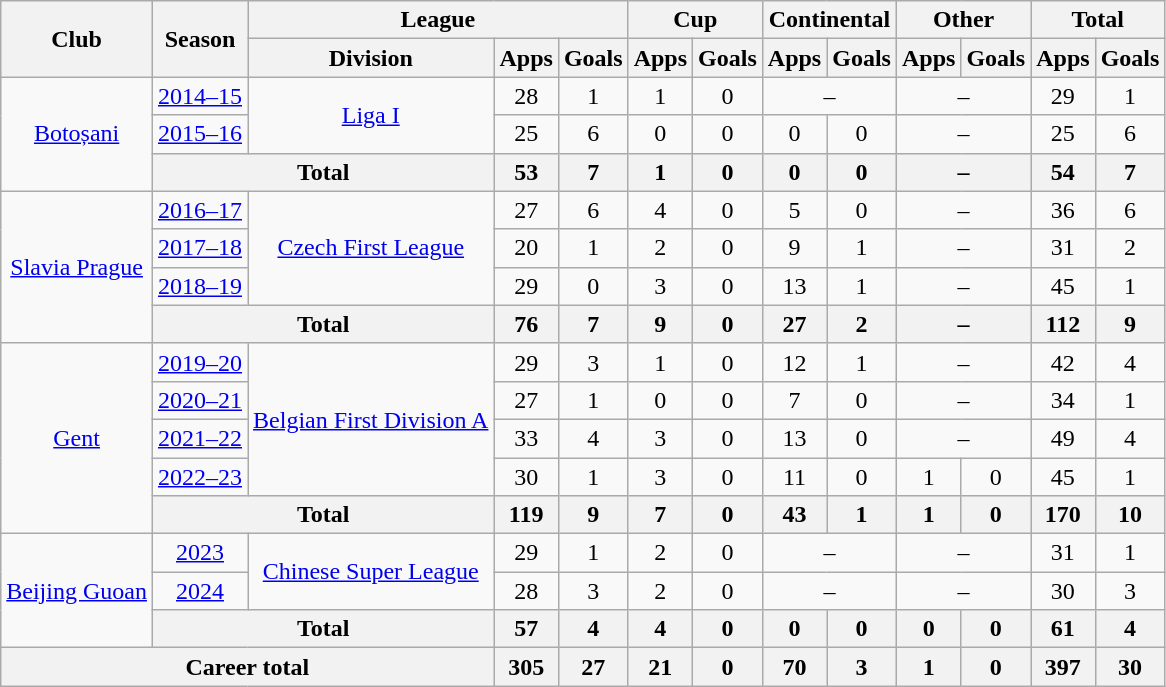<table class="wikitable" style="text-align:center">
<tr>
<th rowspan="2">Club</th>
<th rowspan="2">Season</th>
<th colspan="3">League</th>
<th colspan="2">Cup</th>
<th colspan="2">Continental</th>
<th colspan="2">Other</th>
<th colspan="2">Total</th>
</tr>
<tr>
<th>Division</th>
<th>Apps</th>
<th>Goals</th>
<th>Apps</th>
<th>Goals</th>
<th>Apps</th>
<th>Goals</th>
<th>Apps</th>
<th>Goals</th>
<th>Apps</th>
<th>Goals</th>
</tr>
<tr>
<td rowspan="3"><a href='#'>Botoșani</a></td>
<td><a href='#'>2014–15</a></td>
<td rowspan="2"><a href='#'>Liga I</a></td>
<td>28</td>
<td>1</td>
<td>1</td>
<td>0</td>
<td colspan="2">–</td>
<td colspan="2">–</td>
<td>29</td>
<td>1</td>
</tr>
<tr>
<td><a href='#'>2015–16</a></td>
<td>25</td>
<td>6</td>
<td>0</td>
<td>0</td>
<td>0</td>
<td>0</td>
<td colspan="2">–</td>
<td>25</td>
<td>6</td>
</tr>
<tr>
<th colspan="2">Total</th>
<th>53</th>
<th>7</th>
<th>1</th>
<th>0</th>
<th>0</th>
<th>0</th>
<th colspan="2">–</th>
<th>54</th>
<th>7</th>
</tr>
<tr>
<td rowspan="4"><a href='#'>Slavia Prague</a></td>
<td><a href='#'>2016–17</a></td>
<td rowspan="3"><a href='#'>Czech First League</a></td>
<td>27</td>
<td>6</td>
<td>4</td>
<td>0</td>
<td>5</td>
<td>0</td>
<td colspan="2">–</td>
<td>36</td>
<td>6</td>
</tr>
<tr>
<td><a href='#'>2017–18</a></td>
<td>20</td>
<td>1</td>
<td>2</td>
<td>0</td>
<td>9</td>
<td>1</td>
<td colspan="2">–</td>
<td>31</td>
<td>2</td>
</tr>
<tr>
<td><a href='#'>2018–19</a></td>
<td>29</td>
<td>0</td>
<td>3</td>
<td>0</td>
<td>13</td>
<td>1</td>
<td colspan="2">–</td>
<td>45</td>
<td>1</td>
</tr>
<tr>
<th colspan="2">Total</th>
<th>76</th>
<th>7</th>
<th>9</th>
<th>0</th>
<th>27</th>
<th>2</th>
<th colspan="2">–</th>
<th>112</th>
<th>9</th>
</tr>
<tr>
<td rowspan="5"><a href='#'>Gent</a></td>
<td><a href='#'>2019–20</a></td>
<td rowspan="4"><a href='#'>Belgian First Division A</a></td>
<td>29</td>
<td>3</td>
<td>1</td>
<td>0</td>
<td>12</td>
<td>1</td>
<td colspan="2">–</td>
<td>42</td>
<td>4</td>
</tr>
<tr>
<td><a href='#'>2020–21</a></td>
<td>27</td>
<td>1</td>
<td>0</td>
<td>0</td>
<td>7</td>
<td>0</td>
<td colspan="2">–</td>
<td>34</td>
<td>1</td>
</tr>
<tr>
<td><a href='#'>2021–22</a></td>
<td>33</td>
<td>4</td>
<td>3</td>
<td>0</td>
<td>13</td>
<td>0</td>
<td colspan="2">–</td>
<td>49</td>
<td>4</td>
</tr>
<tr>
<td><a href='#'>2022–23</a></td>
<td>30</td>
<td>1</td>
<td>3</td>
<td>0</td>
<td>11</td>
<td>0</td>
<td>1</td>
<td>0</td>
<td>45</td>
<td>1</td>
</tr>
<tr>
<th colspan="2">Total</th>
<th>119</th>
<th>9</th>
<th>7</th>
<th>0</th>
<th>43</th>
<th>1</th>
<th>1</th>
<th>0</th>
<th>170</th>
<th>10</th>
</tr>
<tr>
<td rowspan=3><a href='#'>Beijing Guoan</a></td>
<td><a href='#'>2023</a></td>
<td rowspan="2"><a href='#'>Chinese Super League</a></td>
<td>29</td>
<td>1</td>
<td>2</td>
<td>0</td>
<td colspan="2">–</td>
<td colspan="2">–</td>
<td>31</td>
<td>1</td>
</tr>
<tr>
<td><a href='#'>2024</a></td>
<td>28</td>
<td>3</td>
<td>2</td>
<td>0</td>
<td colspan="2">–</td>
<td colspan="2">–</td>
<td>30</td>
<td>3</td>
</tr>
<tr>
<th colspan=2>Total</th>
<th>57</th>
<th>4</th>
<th>4</th>
<th>0</th>
<th>0</th>
<th>0</th>
<th>0</th>
<th>0</th>
<th>61</th>
<th>4</th>
</tr>
<tr>
<th colspan="3">Career total</th>
<th>305</th>
<th>27</th>
<th>21</th>
<th>0</th>
<th>70</th>
<th>3</th>
<th>1</th>
<th>0</th>
<th>397</th>
<th>30</th>
</tr>
</table>
